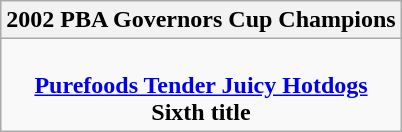<table class=wikitable style="text-align:center; margin:auto">
<tr>
<th>2002 PBA Governors Cup Champions</th>
</tr>
<tr>
<td><br> <strong><a href='#'>Purefoods Tender Juicy Hotdogs</a></strong> <br> <strong>Sixth title</strong></td>
</tr>
</table>
